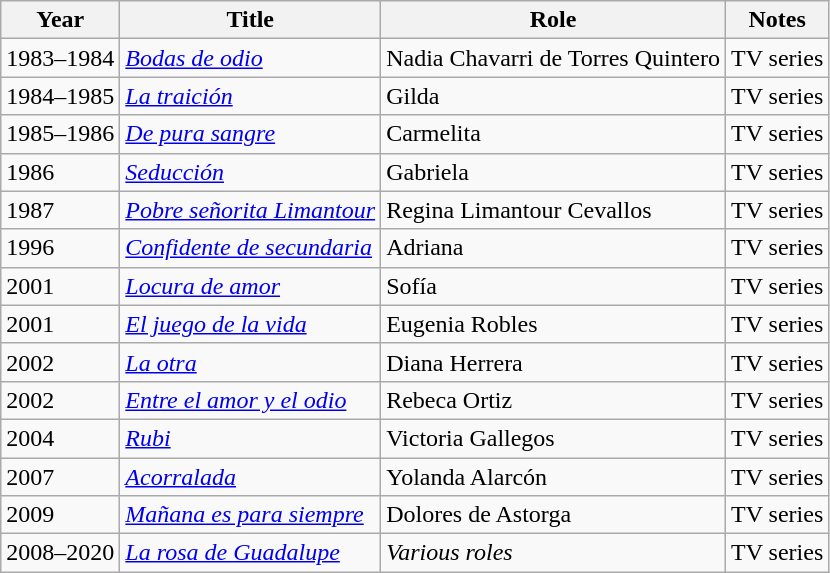<table class="wikitable">
<tr>
<th>Year</th>
<th>Title</th>
<th>Role</th>
<th>Notes</th>
</tr>
<tr>
<td>1983–1984</td>
<td><em><a href='#'>Bodas de odio</a></em></td>
<td>Nadia Chavarri de Torres Quintero</td>
<td>TV series</td>
</tr>
<tr>
<td>1984–1985</td>
<td><em><a href='#'>La traición</a></em></td>
<td>Gilda</td>
<td>TV series</td>
</tr>
<tr>
<td>1985–1986</td>
<td><em><a href='#'>De pura sangre</a></em></td>
<td>Carmelita</td>
<td>TV series</td>
</tr>
<tr>
<td>1986</td>
<td><em><a href='#'>Seducción</a></em></td>
<td>Gabriela</td>
<td>TV series</td>
</tr>
<tr>
<td>1987</td>
<td><em><a href='#'>Pobre señorita Limantour</a></em></td>
<td>Regina Limantour Cevallos</td>
<td>TV series</td>
</tr>
<tr>
<td>1996</td>
<td><em><a href='#'>Confidente de secundaria</a></em></td>
<td>Adriana</td>
<td>TV series</td>
</tr>
<tr>
<td>2001</td>
<td><em><a href='#'>Locura de amor</a></em></td>
<td>Sofía</td>
<td>TV series</td>
</tr>
<tr>
<td>2001</td>
<td><em><a href='#'>El juego de la vida</a></em></td>
<td>Eugenia Robles</td>
<td>TV series</td>
</tr>
<tr>
<td>2002</td>
<td><em><a href='#'>La otra</a></em></td>
<td>Diana Herrera</td>
<td>TV series</td>
</tr>
<tr>
<td>2002</td>
<td><em><a href='#'>Entre el amor y el odio</a></em></td>
<td>Rebeca Ortiz</td>
<td>TV series</td>
</tr>
<tr>
<td>2004</td>
<td><em><a href='#'>Rubi</a></em></td>
<td>Victoria Gallegos</td>
<td>TV series</td>
</tr>
<tr>
<td>2007</td>
<td><em><a href='#'>Acorralada</a></em></td>
<td>Yolanda Alarcón</td>
<td>TV series</td>
</tr>
<tr>
<td>2009</td>
<td><em><a href='#'>Mañana es para siempre</a></em></td>
<td>Dolores de Astorga</td>
<td>TV series</td>
</tr>
<tr>
<td>2008–2020</td>
<td><em><a href='#'>La rosa de Guadalupe</a></em></td>
<td><em>Various roles</em></td>
<td>TV series</td>
</tr>
</table>
